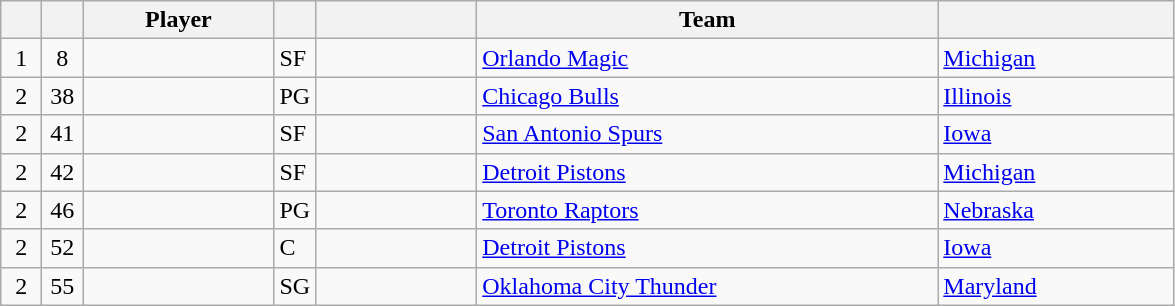<table class="wikitable sortable plainrowheaders" style="text-align:left">
<tr>
<th style="width:20px;"></th>
<th style="width:20px;"></th>
<th style="width:120px;">Player</th>
<th style="width:20px;"></th>
<th style="width:100px;"></th>
<th style="width:300px;">Team</th>
<th style="width:150px;"></th>
</tr>
<tr>
<td style="text-align:center;">1</td>
<td style="text-align:center;">8</td>
<td></td>
<td>SF</td>
<td></td>
<td><a href='#'>Orlando Magic</a> </td>
<td><a href='#'>Michigan</a> </td>
</tr>
<tr>
<td style="text-align:center;">2</td>
<td style="text-align:center;">38</td>
<td></td>
<td>PG</td>
<td></td>
<td><a href='#'>Chicago Bulls</a> </td>
<td><a href='#'>Illinois</a> </td>
</tr>
<tr>
<td style="text-align:center;">2</td>
<td style="text-align:center;">41</td>
<td></td>
<td>SF</td>
<td></td>
<td><a href='#'>San Antonio Spurs</a></td>
<td><a href='#'>Iowa</a> </td>
</tr>
<tr>
<td style="text-align:center;">2</td>
<td style="text-align:center;">42</td>
<td></td>
<td>SF</td>
<td></td>
<td><a href='#'>Detroit Pistons</a> </td>
<td><a href='#'>Michigan</a> </td>
</tr>
<tr>
<td style="text-align:center;">2</td>
<td style="text-align:center;">46</td>
<td></td>
<td>PG</td>
<td></td>
<td><a href='#'>Toronto Raptors</a> </td>
<td><a href='#'>Nebraska</a> </td>
</tr>
<tr>
<td style="text-align:center;">2</td>
<td style="text-align:center;">52</td>
<td></td>
<td>C</td>
<td></td>
<td><a href='#'>Detroit Pistons</a> </td>
<td><a href='#'>Iowa</a> </td>
</tr>
<tr>
<td style="text-align:center;">2</td>
<td style="text-align:center;">55</td>
<td></td>
<td>SG</td>
<td></td>
<td><a href='#'>Oklahoma City Thunder</a> </td>
<td><a href='#'>Maryland</a> </td>
</tr>
</table>
